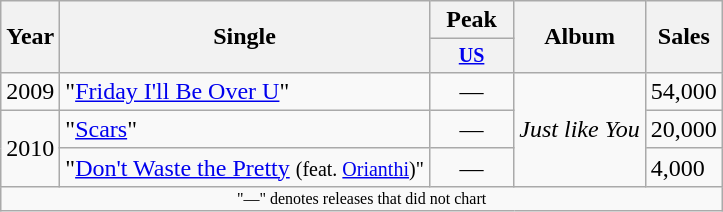<table class="wikitable" style="text-align:center;">
<tr>
<th rowspan="2">Year</th>
<th rowspan="2">Single</th>
<th>Peak</th>
<th rowspan="2">Album</th>
<th rowspan="2">Sales</th>
</tr>
<tr style="font-size:smaller;">
<th style="width:50px;"><a href='#'>US</a><br></th>
</tr>
<tr>
<td>2009</td>
<td style="text-align:left;">"<a href='#'>Friday I'll Be Over U</a>"</td>
<td>—</td>
<td rowspan="3" style="text-align:left;"><em>Just like You</em></td>
<td style="text-align:left;">54,000</td>
</tr>
<tr>
<td rowspan="2">2010</td>
<td style="text-align:left;">"<a href='#'>Scars</a>"</td>
<td>—</td>
<td style="text-align:left;">20,000</td>
</tr>
<tr>
<td style="text-align:left;">"<a href='#'>Don't Waste the Pretty</a> <small>(feat. <a href='#'>Orianthi</a>)"</small></td>
<td>—</td>
<td style="text-align:left;">4,000</td>
</tr>
<tr>
<td colspan="5" style="font-size:8pt">"—" denotes releases that did not chart</td>
</tr>
</table>
